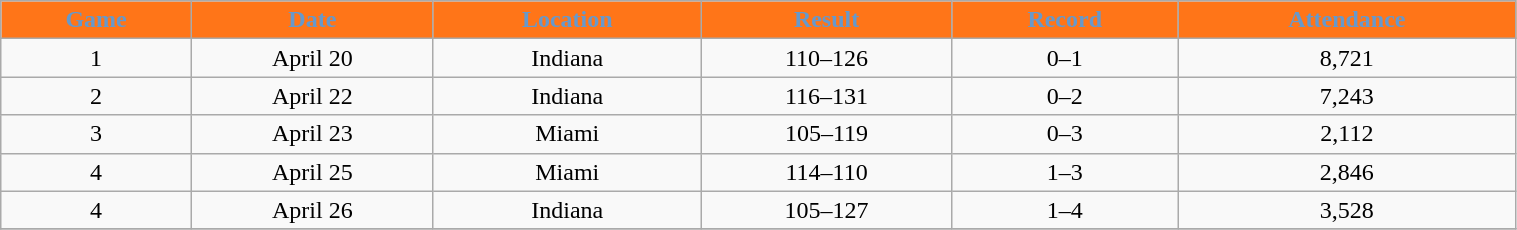<table class="wikitable" width="80%">
<tr align="center"  style="background:#FF7518;color:#6699CC;">
<td><strong>Game</strong></td>
<td><strong>Date</strong></td>
<td><strong>Location</strong></td>
<td><strong>Result</strong></td>
<td><strong>Record</strong></td>
<td><strong>Attendance</strong></td>
</tr>
<tr align="center" bgcolor="">
<td>1</td>
<td>April 20</td>
<td>Indiana</td>
<td>110–126</td>
<td>0–1</td>
<td>8,721</td>
</tr>
<tr align="center" bgcolor="">
<td>2</td>
<td>April 22</td>
<td>Indiana</td>
<td>116–131</td>
<td>0–2</td>
<td>7,243</td>
</tr>
<tr align="center" bgcolor="">
<td>3</td>
<td>April 23</td>
<td>Miami</td>
<td>105–119</td>
<td>0–3</td>
<td>2,112</td>
</tr>
<tr align="center" bgcolor="">
<td>4</td>
<td>April 25</td>
<td>Miami</td>
<td>114–110</td>
<td>1–3</td>
<td>2,846</td>
</tr>
<tr align="center" bgcolor="">
<td>4</td>
<td>April 26</td>
<td>Indiana</td>
<td>105–127</td>
<td>1–4</td>
<td>3,528</td>
</tr>
<tr align="center" bgcolor="">
</tr>
</table>
